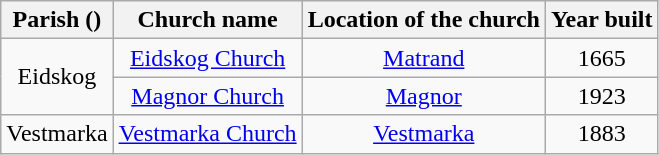<table class="wikitable" style="text-align:center">
<tr>
<th>Parish ()</th>
<th>Church name</th>
<th>Location of the church</th>
<th>Year built</th>
</tr>
<tr>
<td rowspan="2">Eidskog</td>
<td><a href='#'>Eidskog Church</a></td>
<td><a href='#'>Matrand</a></td>
<td>1665</td>
</tr>
<tr>
<td><a href='#'>Magnor Church</a></td>
<td><a href='#'>Magnor</a></td>
<td>1923</td>
</tr>
<tr>
<td rowspan="1">Vestmarka</td>
<td><a href='#'>Vestmarka Church</a></td>
<td><a href='#'>Vestmarka</a></td>
<td>1883</td>
</tr>
</table>
